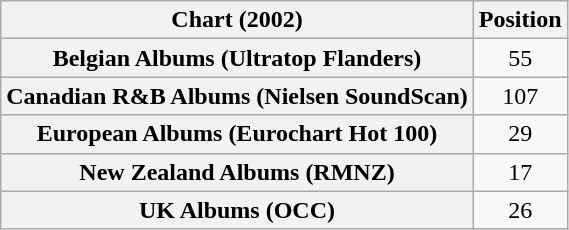<table class="wikitable sortable plainrowheaders">
<tr>
<th>Chart (2002)</th>
<th>Position</th>
</tr>
<tr>
<th scope="row">Belgian Albums (Ultratop Flanders)</th>
<td style="text-align:center;">55</td>
</tr>
<tr>
<th scope="row">Canadian R&B Albums (Nielsen SoundScan)</th>
<td style="text-align:center;">107</td>
</tr>
<tr>
<th scope="row">European Albums (Eurochart Hot 100)</th>
<td style="text-align:center;">29</td>
</tr>
<tr>
<th scope="row">New Zealand Albums (RMNZ)</th>
<td style="text-align:center;">17</td>
</tr>
<tr>
<th scope="row">UK Albums (OCC)</th>
<td style="text-align:center;">26</td>
</tr>
</table>
